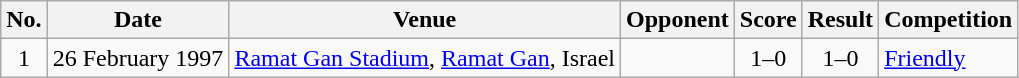<table class="wikitable sortable">
<tr>
<th scope="col">No.</th>
<th scope="col">Date</th>
<th scope="col">Venue</th>
<th scope="col">Opponent</th>
<th scope="col">Score</th>
<th scope="col">Result</th>
<th scope="col">Competition</th>
</tr>
<tr>
<td align="center">1</td>
<td>26 February 1997</td>
<td><a href='#'>Ramat Gan Stadium</a>, <a href='#'>Ramat Gan</a>, Israel</td>
<td></td>
<td align="center">1–0</td>
<td align="center">1–0</td>
<td><a href='#'>Friendly</a></td>
</tr>
</table>
